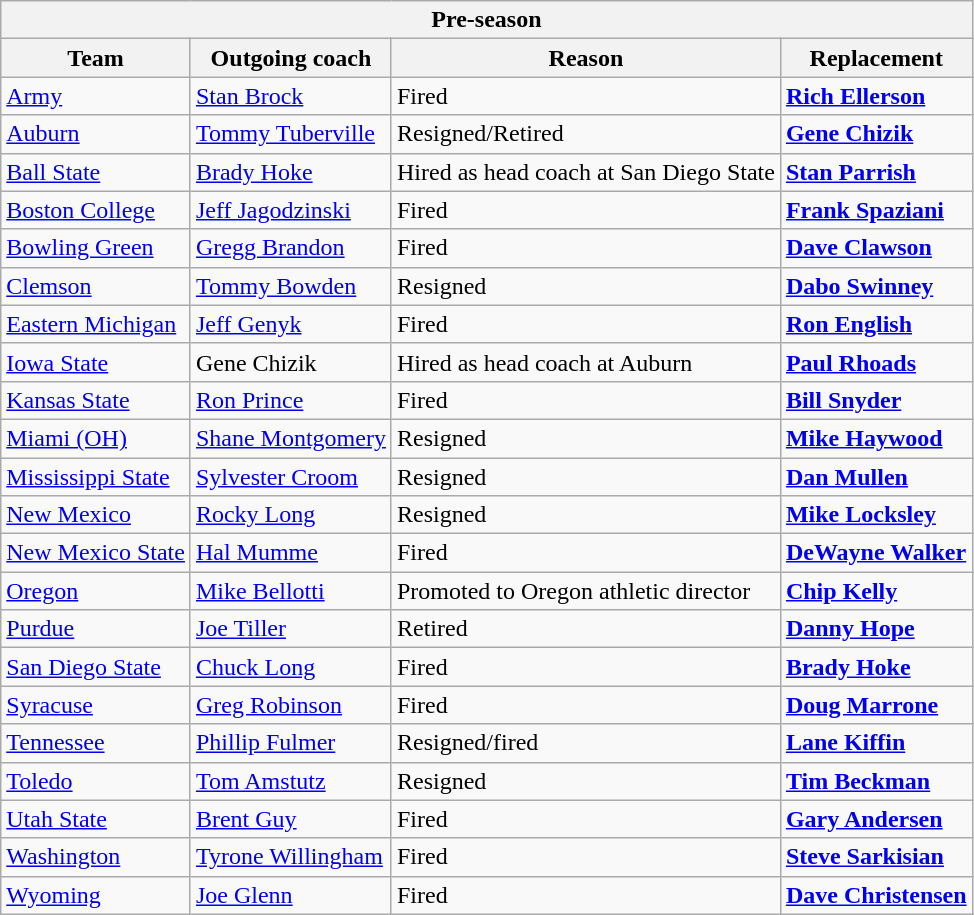<table class="wikitable">
<tr>
<th colspan="4">Pre-season</th>
</tr>
<tr>
<th>Team</th>
<th>Outgoing coach</th>
<th>Reason</th>
<th>Replacement</th>
</tr>
<tr>
<td><a href='#'>Army</a></td>
<td><a href='#'>Stan Brock</a></td>
<td>Fired</td>
<td><strong><a href='#'>Rich Ellerson</a></strong></td>
</tr>
<tr>
<td><a href='#'>Auburn</a></td>
<td><a href='#'>Tommy Tuberville</a></td>
<td>Resigned/Retired</td>
<td><strong><a href='#'>Gene Chizik</a></strong></td>
</tr>
<tr>
<td><a href='#'>Ball State</a></td>
<td><a href='#'>Brady Hoke</a></td>
<td>Hired as head coach at San Diego State</td>
<td><strong><a href='#'>Stan Parrish</a></strong></td>
</tr>
<tr>
<td><a href='#'>Boston College</a></td>
<td><a href='#'>Jeff Jagodzinski</a></td>
<td>Fired</td>
<td><strong><a href='#'>Frank Spaziani</a></strong></td>
</tr>
<tr>
<td><a href='#'>Bowling Green</a></td>
<td><a href='#'>Gregg Brandon</a></td>
<td>Fired</td>
<td><strong><a href='#'>Dave Clawson</a></strong></td>
</tr>
<tr>
<td><a href='#'>Clemson</a></td>
<td><a href='#'>Tommy Bowden</a></td>
<td>Resigned</td>
<td><strong><a href='#'>Dabo Swinney</a></strong></td>
</tr>
<tr>
<td><a href='#'>Eastern Michigan</a></td>
<td><a href='#'>Jeff Genyk</a></td>
<td>Fired</td>
<td><strong><a href='#'>Ron English</a></strong></td>
</tr>
<tr>
<td><a href='#'>Iowa State</a></td>
<td>Gene Chizik</td>
<td>Hired as head coach at Auburn</td>
<td><strong><a href='#'>Paul Rhoads</a></strong></td>
</tr>
<tr>
<td><a href='#'>Kansas State</a></td>
<td><a href='#'>Ron Prince</a></td>
<td>Fired</td>
<td><strong><a href='#'>Bill Snyder</a></strong></td>
</tr>
<tr>
<td><a href='#'>Miami (OH)</a></td>
<td><a href='#'>Shane Montgomery</a></td>
<td>Resigned</td>
<td><strong><a href='#'>Mike Haywood</a></strong></td>
</tr>
<tr>
<td><a href='#'>Mississippi State</a></td>
<td><a href='#'>Sylvester Croom</a></td>
<td>Resigned</td>
<td><strong><a href='#'>Dan Mullen</a></strong></td>
</tr>
<tr>
<td><a href='#'>New Mexico</a></td>
<td><a href='#'>Rocky Long</a></td>
<td>Resigned</td>
<td><strong><a href='#'>Mike Locksley</a></strong></td>
</tr>
<tr>
<td><a href='#'>New Mexico State</a></td>
<td><a href='#'>Hal Mumme</a></td>
<td>Fired</td>
<td><strong><a href='#'>DeWayne Walker</a></strong></td>
</tr>
<tr>
<td><a href='#'>Oregon</a></td>
<td><a href='#'>Mike Bellotti</a></td>
<td>Promoted to Oregon athletic director</td>
<td><strong><a href='#'>Chip Kelly</a></strong></td>
</tr>
<tr>
<td><a href='#'>Purdue</a></td>
<td><a href='#'>Joe Tiller</a></td>
<td>Retired</td>
<td><strong><a href='#'>Danny Hope</a></strong></td>
</tr>
<tr>
<td><a href='#'>San Diego State</a></td>
<td><a href='#'>Chuck Long</a></td>
<td>Fired</td>
<td><strong><a href='#'>Brady Hoke</a></strong></td>
</tr>
<tr>
<td><a href='#'>Syracuse</a></td>
<td><a href='#'>Greg Robinson</a></td>
<td>Fired</td>
<td><strong><a href='#'>Doug Marrone</a></strong></td>
</tr>
<tr>
<td><a href='#'>Tennessee</a></td>
<td><a href='#'>Phillip Fulmer</a></td>
<td>Resigned/fired</td>
<td><strong><a href='#'>Lane Kiffin</a></strong></td>
</tr>
<tr>
<td><a href='#'>Toledo</a></td>
<td><a href='#'>Tom Amstutz</a></td>
<td>Resigned</td>
<td><strong><a href='#'>Tim Beckman</a></strong></td>
</tr>
<tr>
<td><a href='#'>Utah State</a></td>
<td><a href='#'>Brent Guy</a></td>
<td>Fired</td>
<td><strong><a href='#'>Gary Andersen</a></strong></td>
</tr>
<tr>
<td><a href='#'>Washington</a></td>
<td><a href='#'>Tyrone Willingham</a></td>
<td>Fired</td>
<td><strong><a href='#'>Steve Sarkisian</a></strong></td>
</tr>
<tr>
<td><a href='#'>Wyoming</a></td>
<td><a href='#'>Joe Glenn</a></td>
<td>Fired</td>
<td><strong><a href='#'>Dave Christensen</a></strong></td>
</tr>
</table>
